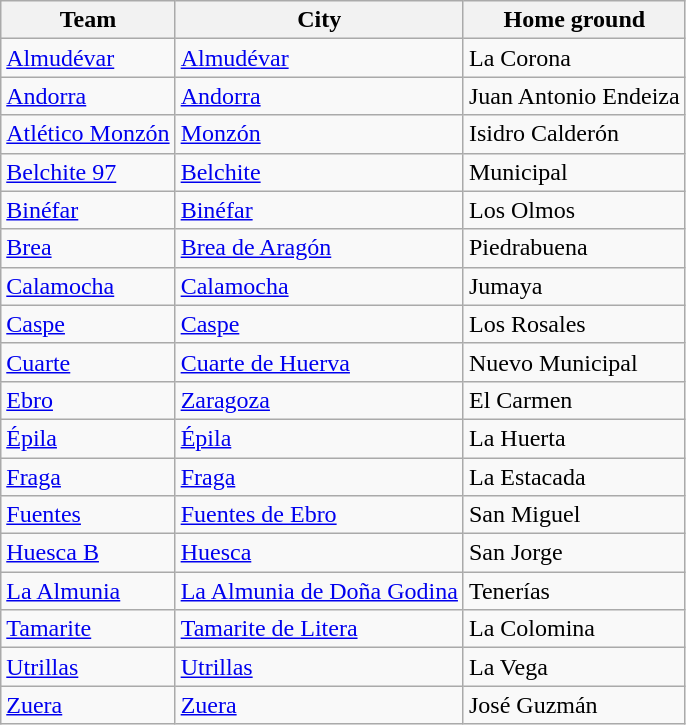<table class="wikitable sortable">
<tr>
<th>Team</th>
<th>City</th>
<th>Home ground</th>
</tr>
<tr>
<td><a href='#'>Almudévar</a></td>
<td><a href='#'>Almudévar</a></td>
<td>La Corona</td>
</tr>
<tr>
<td><a href='#'>Andorra</a></td>
<td><a href='#'>Andorra</a></td>
<td>Juan Antonio Endeiza</td>
</tr>
<tr>
<td><a href='#'>Atlético Monzón</a></td>
<td><a href='#'>Monzón</a></td>
<td>Isidro Calderón</td>
</tr>
<tr>
<td><a href='#'>Belchite 97</a></td>
<td><a href='#'>Belchite</a></td>
<td>Municipal</td>
</tr>
<tr>
<td><a href='#'>Binéfar</a></td>
<td><a href='#'>Binéfar</a></td>
<td>Los Olmos</td>
</tr>
<tr>
<td><a href='#'>Brea</a></td>
<td><a href='#'>Brea de Aragón</a></td>
<td>Piedrabuena</td>
</tr>
<tr>
<td><a href='#'>Calamocha</a></td>
<td><a href='#'>Calamocha</a></td>
<td>Jumaya</td>
</tr>
<tr>
<td><a href='#'>Caspe</a></td>
<td><a href='#'>Caspe</a></td>
<td>Los Rosales</td>
</tr>
<tr>
<td><a href='#'>Cuarte</a></td>
<td><a href='#'>Cuarte de Huerva</a></td>
<td>Nuevo Municipal</td>
</tr>
<tr>
<td><a href='#'>Ebro</a></td>
<td><a href='#'>Zaragoza</a></td>
<td>El Carmen</td>
</tr>
<tr>
<td><a href='#'>Épila</a></td>
<td><a href='#'>Épila</a></td>
<td>La Huerta</td>
</tr>
<tr>
<td><a href='#'>Fraga</a></td>
<td><a href='#'>Fraga</a></td>
<td>La Estacada</td>
</tr>
<tr>
<td><a href='#'>Fuentes</a></td>
<td><a href='#'>Fuentes de Ebro</a></td>
<td>San Miguel</td>
</tr>
<tr>
<td><a href='#'>Huesca B</a></td>
<td><a href='#'>Huesca</a></td>
<td>San Jorge</td>
</tr>
<tr>
<td><a href='#'>La Almunia</a></td>
<td><a href='#'>La Almunia de Doña Godina</a></td>
<td>Tenerías</td>
</tr>
<tr>
<td><a href='#'>Tamarite</a></td>
<td><a href='#'>Tamarite de Litera</a></td>
<td>La Colomina</td>
</tr>
<tr>
<td><a href='#'>Utrillas</a></td>
<td><a href='#'>Utrillas</a></td>
<td>La Vega</td>
</tr>
<tr>
<td><a href='#'>Zuera</a></td>
<td><a href='#'>Zuera</a></td>
<td>José Guzmán</td>
</tr>
</table>
